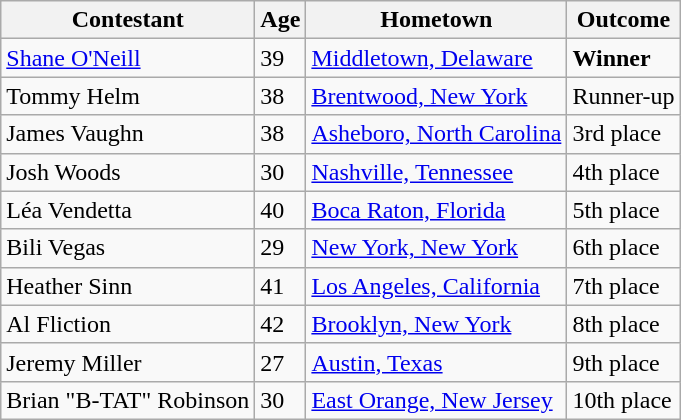<table class="wikitable sortable">
<tr>
<th>Contestant</th>
<th>Age</th>
<th>Hometown</th>
<th>Outcome</th>
</tr>
<tr>
<td><a href='#'>Shane O'Neill</a></td>
<td>39</td>
<td><a href='#'>Middletown, Delaware</a></td>
<td><strong>Winner</strong></td>
</tr>
<tr>
<td>Tommy Helm</td>
<td>38</td>
<td><a href='#'>Brentwood, New York</a></td>
<td>Runner-up</td>
</tr>
<tr>
<td>James Vaughn</td>
<td>38</td>
<td><a href='#'>Asheboro, North Carolina</a></td>
<td>3rd place</td>
</tr>
<tr>
<td>Josh Woods</td>
<td>30</td>
<td><a href='#'>Nashville, Tennessee</a></td>
<td>4th place</td>
</tr>
<tr>
<td>Léa Vendetta</td>
<td>40</td>
<td><a href='#'>Boca Raton, Florida</a></td>
<td>5th place</td>
</tr>
<tr>
<td>Bili Vegas</td>
<td>29</td>
<td><a href='#'>New York, New York</a></td>
<td>6th place</td>
</tr>
<tr>
<td>Heather Sinn</td>
<td>41</td>
<td><a href='#'>Los Angeles, California</a></td>
<td>7th place</td>
</tr>
<tr>
<td>Al Fliction</td>
<td>42</td>
<td><a href='#'>Brooklyn, New York</a></td>
<td>8th place</td>
</tr>
<tr>
<td>Jeremy Miller</td>
<td>27</td>
<td><a href='#'>Austin, Texas</a></td>
<td>9th place</td>
</tr>
<tr>
<td>Brian "B-TAT" Robinson</td>
<td>30</td>
<td><a href='#'>East Orange, New Jersey</a></td>
<td>10th place</td>
</tr>
</table>
